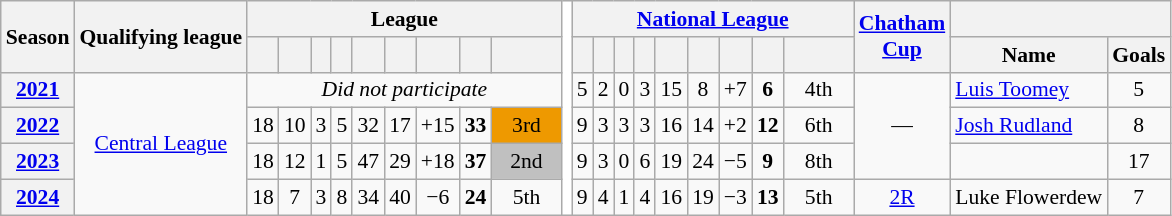<table class="wikitable" style="font-size:90%; text-align:center;">
<tr>
<th rowspan=2>Season</th>
<th rowspan=2>Qualifying league</th>
<th colspan=9>League</th>
<th style="background:white" rowspan=8></th>
<th colspan=9><a href='#'>National League</a></th>
<th rowspan=2><a href='#'>Chatham<br>Cup</a></th>
<th colspan=2></th>
</tr>
<tr>
<th></th>
<th></th>
<th></th>
<th></th>
<th></th>
<th></th>
<th></th>
<th></th>
<th width=40px></th>
<th></th>
<th></th>
<th></th>
<th></th>
<th></th>
<th></th>
<th></th>
<th></th>
<th width=40px></th>
<th>Name</th>
<th>Goals</th>
</tr>
<tr>
<th><a href='#'>2021</a></th>
<td rowspan=10><a href='#'>Central League</a></td>
<td colspan=9><em>Did not participate</em></td>
<td>5</td>
<td>2</td>
<td>0</td>
<td>3</td>
<td>15</td>
<td>8</td>
<td>+7</td>
<td><strong>6</strong></td>
<td>4th</td>
<td rowspan=3>—</td>
<td style=text-align:left> <a href='#'>Luis Toomey</a></td>
<td>5</td>
</tr>
<tr>
<th><a href='#'>2022</a></th>
<td>18</td>
<td>10</td>
<td>3</td>
<td>5</td>
<td>32</td>
<td>17</td>
<td>+15</td>
<td><strong>33</strong></td>
<td style="background:#e90">3rd</td>
<td>9</td>
<td>3</td>
<td>3</td>
<td>3</td>
<td>16</td>
<td>14</td>
<td>+2</td>
<td><strong>12</strong></td>
<td>6th</td>
<td style=text-align:left> <a href='#'>Josh Rudland</a></td>
<td>8</td>
</tr>
<tr>
<th><a href='#'>2023</a></th>
<td>18</td>
<td>12</td>
<td>1</td>
<td>5</td>
<td>47</td>
<td>29</td>
<td>+18</td>
<td><strong>37</strong></td>
<td style="background:silver;">2nd</td>
<td>9</td>
<td>3</td>
<td>0</td>
<td>6</td>
<td>19</td>
<td>24</td>
<td>−5</td>
<td><strong>9</strong></td>
<td>8th</td>
<td style=text-align:left></td>
<td>17</td>
</tr>
<tr>
<th><a href='#'>2024</a></th>
<td>18</td>
<td>7</td>
<td>3</td>
<td>8</td>
<td>34</td>
<td>40</td>
<td>−6</td>
<td><strong>24</strong></td>
<td>5th</td>
<td>9</td>
<td>4</td>
<td>1</td>
<td>4</td>
<td>16</td>
<td>19</td>
<td>−3</td>
<td><strong>13</strong></td>
<td>5th</td>
<td><a href='#'>2R</a></td>
<td style=text-align:left> Luke Flowerdew</td>
<td>7</td>
</tr>
</table>
